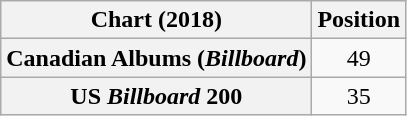<table class="wikitable sortable plainrowheaders" style="text-align:center">
<tr>
<th scope="col">Chart (2018)</th>
<th scope="col">Position</th>
</tr>
<tr>
<th scope="row">Canadian Albums (<em>Billboard</em>)</th>
<td>49</td>
</tr>
<tr>
<th scope="row">US <em>Billboard</em> 200</th>
<td>35</td>
</tr>
</table>
